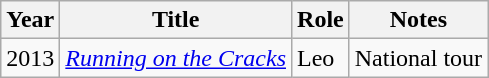<table class="wikitable sortable">
<tr>
<th>Year</th>
<th>Title</th>
<th>Role</th>
<th class="unsortable">Notes</th>
</tr>
<tr>
<td>2013</td>
<td><em><a href='#'>Running on the Cracks</a></em></td>
<td>Leo</td>
<td>National tour</td>
</tr>
</table>
